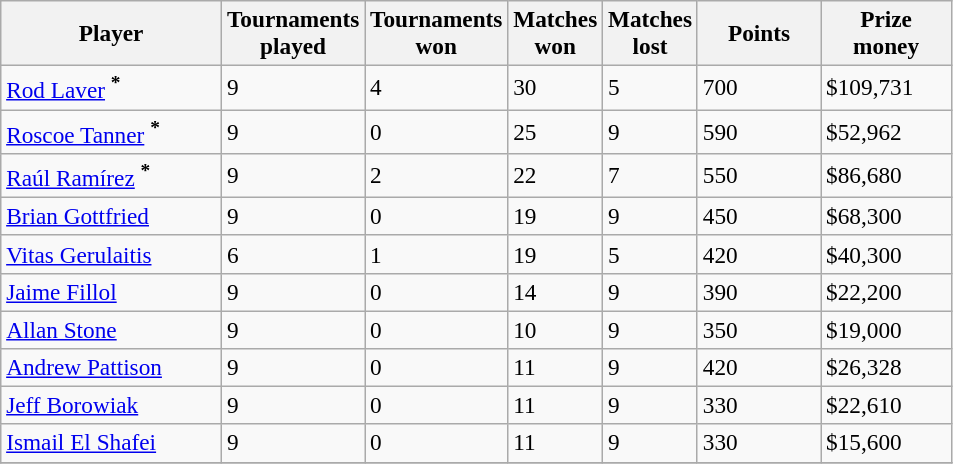<table class="sortable wikitable" style=font-size:97%>
<tr>
<th width=140>Player</th>
<th width=70>Tournaments played</th>
<th width=70>Tournaments won</th>
<th width=35>Matches won</th>
<th width=35>Matches lost</th>
<th width=75>Points</th>
<th width=80>Prize money</th>
</tr>
<tr>
<td> <a href='#'>Rod Laver</a> <sup><strong>*</strong></sup></td>
<td>9</td>
<td>4</td>
<td>30</td>
<td>5</td>
<td>700</td>
<td>$109,731</td>
</tr>
<tr>
<td> <a href='#'>Roscoe Tanner</a> <sup><strong>*</strong></sup></td>
<td>9</td>
<td>0</td>
<td>25</td>
<td>9</td>
<td>590</td>
<td>$52,962</td>
</tr>
<tr>
<td> <a href='#'>Raúl Ramírez</a> <sup><strong>*</strong></sup></td>
<td>9</td>
<td>2</td>
<td>22</td>
<td>7</td>
<td>550</td>
<td>$86,680</td>
</tr>
<tr>
<td> <a href='#'>Brian Gottfried</a></td>
<td>9</td>
<td>0</td>
<td>19</td>
<td>9</td>
<td>450</td>
<td>$68,300</td>
</tr>
<tr>
<td> <a href='#'>Vitas Gerulaitis</a></td>
<td>6</td>
<td>1</td>
<td>19</td>
<td>5</td>
<td>420</td>
<td>$40,300</td>
</tr>
<tr>
<td> <a href='#'>Jaime Fillol</a></td>
<td>9</td>
<td>0</td>
<td>14</td>
<td>9</td>
<td>390</td>
<td>$22,200</td>
</tr>
<tr>
<td> <a href='#'>Allan Stone</a></td>
<td>9</td>
<td>0</td>
<td>10</td>
<td>9</td>
<td>350</td>
<td>$19,000</td>
</tr>
<tr>
<td> <a href='#'>Andrew Pattison</a></td>
<td>9</td>
<td>0</td>
<td>11</td>
<td>9</td>
<td>420</td>
<td>$26,328</td>
</tr>
<tr>
<td> <a href='#'>Jeff Borowiak</a></td>
<td>9</td>
<td>0</td>
<td>11</td>
<td>9</td>
<td>330</td>
<td>$22,610</td>
</tr>
<tr>
<td> <a href='#'>Ismail El Shafei</a></td>
<td>9</td>
<td>0</td>
<td>11</td>
<td>9</td>
<td>330</td>
<td>$15,600</td>
</tr>
<tr>
</tr>
</table>
